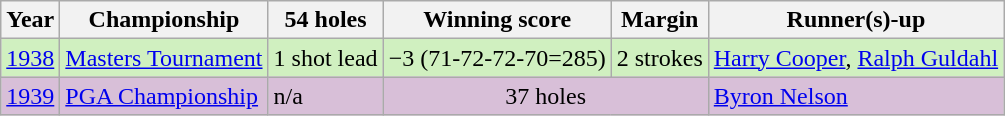<table class="wikitable">
<tr>
<th>Year</th>
<th>Championship</th>
<th>54 holes</th>
<th>Winning score</th>
<th>Margin</th>
<th>Runner(s)-up</th>
</tr>
<tr style="background:#D0F0C0;">
<td><a href='#'>1938</a></td>
<td><a href='#'>Masters Tournament</a></td>
<td>1 shot lead</td>
<td>−3 (71-72-72-70=285)</td>
<td>2 strokes</td>
<td> <a href='#'>Harry Cooper</a>,  <a href='#'>Ralph Guldahl</a></td>
</tr>
<tr style="background:#D8BFD8;">
<td><a href='#'>1939</a></td>
<td><a href='#'>PGA Championship</a></td>
<td>n/a</td>
<td colspan=2 align=center>37 holes</td>
<td> <a href='#'>Byron Nelson</a></td>
</tr>
</table>
